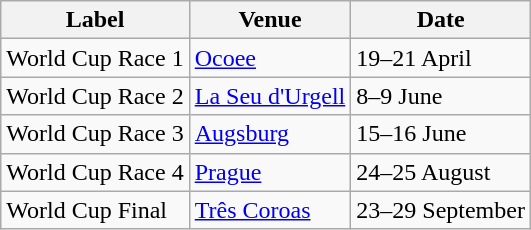<table class="wikitable">
<tr>
<th>Label</th>
<th>Venue</th>
<th>Date</th>
</tr>
<tr align=left>
<td>World Cup Race 1</td>
<td align=left> <a href='#'>Ocoee</a></td>
<td align=left>19–21 April</td>
</tr>
<tr align=left>
<td>World Cup Race 2</td>
<td align=left> <a href='#'>La Seu d'Urgell</a></td>
<td align=left>8–9 June</td>
</tr>
<tr align=left>
<td>World Cup Race 3</td>
<td align=left> <a href='#'>Augsburg</a></td>
<td align=left>15–16 June</td>
</tr>
<tr align=left>
<td>World Cup Race 4</td>
<td align=left> <a href='#'>Prague</a></td>
<td align=left>24–25 August</td>
</tr>
<tr align=left>
<td>World Cup Final</td>
<td align=left> <a href='#'>Três Coroas</a></td>
<td align=left>23–29 September</td>
</tr>
</table>
